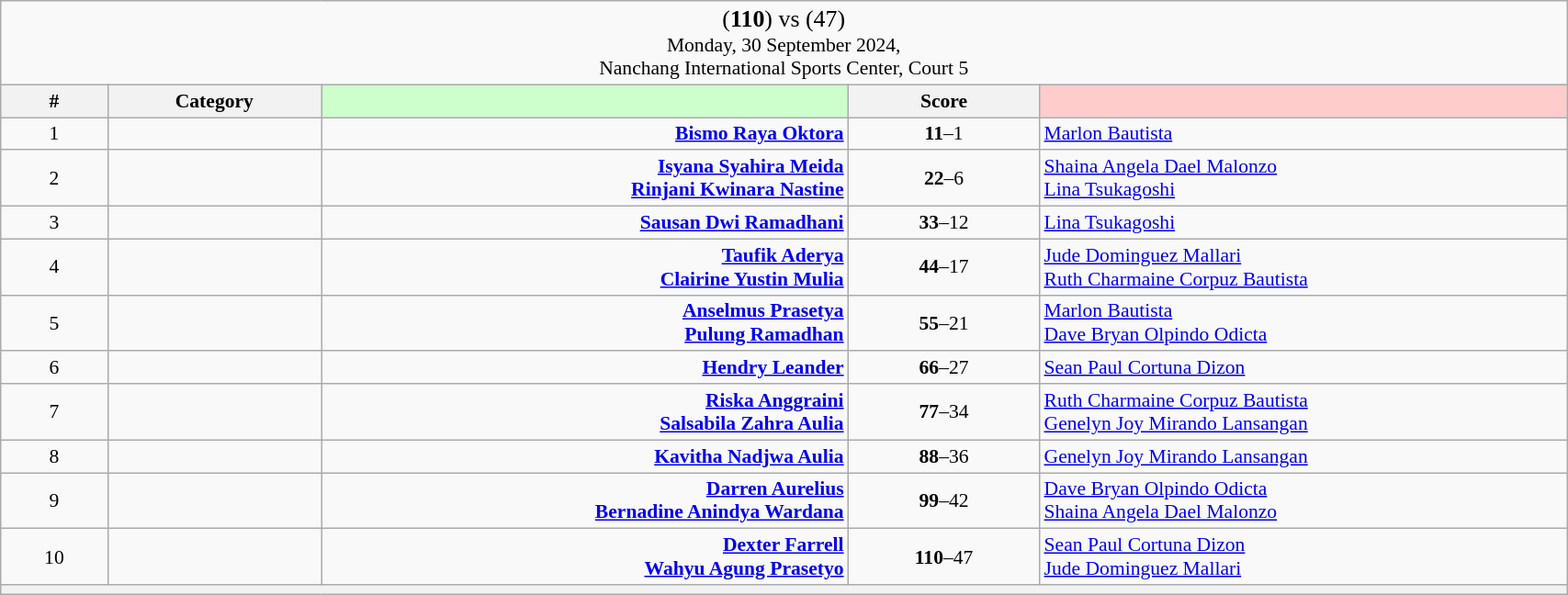<table class="wikitable mw-collapsible mw-collapsed" style="font-size:90%; text-align:center" width="90%">
<tr>
<td colspan="5"><big>(<strong>110</strong>) <strong></strong> vs  (47)</big><br>Monday, 30 September 2024, <br>Nanchang International Sports Center, Court 5</td>
</tr>
<tr>
<th width="25">#</th>
<th width="50">Category</th>
<th style="background-color:#CCFFCC" width="150"></th>
<th width="50">Score<br></th>
<th style="background-color:#FFCCCC" width="150"></th>
</tr>
<tr>
<td>1</td>
<td></td>
<td align="right"><strong><a href='#'>Bismo Raya Oktora</a> </strong></td>
<td><strong>11</strong>–1<br></td>
<td align="left"> <a href='#'>Marlon Bautista</a></td>
</tr>
<tr>
<td>2</td>
<td></td>
<td align="right"><strong><a href='#'>Isyana Syahira Meida</a> <br><a href='#'>Rinjani Kwinara Nastine</a> </strong></td>
<td><strong>22</strong>–6<br></td>
<td align="left"> <a href='#'>Shaina Angela Dael Malonzo</a><br> <a href='#'>Lina Tsukagoshi</a></td>
</tr>
<tr>
<td>3</td>
<td></td>
<td align="right"><strong><a href='#'>Sausan Dwi Ramadhani</a> </strong></td>
<td><strong>33</strong>–12<br></td>
<td align="left"> <a href='#'>Lina Tsukagoshi</a></td>
</tr>
<tr>
<td>4</td>
<td></td>
<td align="right"><strong><a href='#'>Taufik Aderya</a> <br><a href='#'>Clairine Yustin Mulia</a> </strong></td>
<td><strong>44</strong>–17<br></td>
<td align="left"> <a href='#'>Jude Dominguez Mallari</a><br> <a href='#'>Ruth Charmaine Corpuz Bautista</a></td>
</tr>
<tr>
<td>5</td>
<td></td>
<td align="right"><strong><a href='#'>Anselmus Prasetya</a> <br><a href='#'>Pulung Ramadhan</a> </strong></td>
<td><strong>55</strong>–21<br></td>
<td align="left"> <a href='#'>Marlon Bautista</a><br> <a href='#'>Dave Bryan Olpindo Odicta</a></td>
</tr>
<tr>
<td>6</td>
<td></td>
<td align="right"><strong><a href='#'>Hendry Leander</a> </strong></td>
<td><strong>66</strong>–27<br></td>
<td align="left"> <a href='#'>Sean Paul Cortuna Dizon</a></td>
</tr>
<tr>
<td>7</td>
<td></td>
<td align="right"><strong><a href='#'>Riska Anggraini</a> <br><a href='#'>Salsabila Zahra Aulia</a> </strong></td>
<td><strong>77</strong>–34<br></td>
<td align="left"> <a href='#'>Ruth Charmaine Corpuz Bautista</a><br> <a href='#'>Genelyn Joy Mirando Lansangan</a></td>
</tr>
<tr>
<td>8</td>
<td></td>
<td align="right"><strong><a href='#'>Kavitha Nadjwa Aulia</a> </strong></td>
<td><strong>88</strong>–36<br></td>
<td align="left"> <a href='#'>Genelyn Joy Mirando Lansangan</a></td>
</tr>
<tr>
<td>9</td>
<td></td>
<td align="right"><strong><a href='#'>Darren Aurelius</a> <br><a href='#'>Bernadine Anindya Wardana</a> </strong></td>
<td><strong>99</strong>–42<br></td>
<td align="left"> <a href='#'>Dave Bryan Olpindo Odicta</a><br> <a href='#'>Shaina Angela Dael Malonzo</a></td>
</tr>
<tr>
<td>10</td>
<td></td>
<td align="right"><strong><a href='#'>Dexter Farrell</a> <br><a href='#'>Wahyu Agung Prasetyo</a> </strong></td>
<td><strong>110</strong>–47<br></td>
<td align="left"> <a href='#'>Sean Paul Cortuna Dizon</a><br> <a href='#'>Jude Dominguez Mallari</a></td>
</tr>
<tr>
<th colspan="5"></th>
</tr>
</table>
